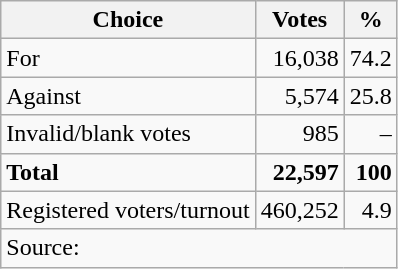<table class=wikitable style=text-align:right>
<tr>
<th>Choice</th>
<th>Votes</th>
<th>%</th>
</tr>
<tr>
<td align=left>For</td>
<td>16,038</td>
<td>74.2</td>
</tr>
<tr>
<td align=left>Against</td>
<td>5,574</td>
<td>25.8</td>
</tr>
<tr>
<td align=left>Invalid/blank votes</td>
<td>985</td>
<td>–</td>
</tr>
<tr>
<td align=left><strong>Total</strong></td>
<td><strong>22,597</strong></td>
<td><strong>100</strong></td>
</tr>
<tr>
<td align=left>Registered voters/turnout</td>
<td>460,252</td>
<td>4.9</td>
</tr>
<tr>
<td align=left colspan=3>Source: </td>
</tr>
</table>
